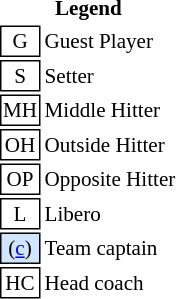<table class="toccolours floatright" style="font-size:88%">
<tr>
<th colspan=2 align=center>Legend</th>
</tr>
<tr>
<td style="border: 1px solid black;" align=center>G</td>
<td>Guest Player</td>
</tr>
<tr>
<td style="border: 1px solid black;" align=center>S</td>
<td>Setter</td>
</tr>
<tr>
<td style="border: 1px solid black;" align=center>MH</td>
<td>Middle Hitter</td>
</tr>
<tr>
<td style="border: 1px solid black;" align=center>OH</td>
<td>Outside Hitter</td>
</tr>
<tr>
<td style="border: 1px solid black;" align=center>OP</td>
<td>Opposite Hitter</td>
</tr>
<tr>
<td style="border: 1px solid black;" align=center>L</td>
<td>Libero</td>
</tr>
<tr>
<td style="background: #D0E6FF; border: 1px solid black" align=center>(<a href='#'>c</a>)</td>
<td>Team captain</td>
</tr>
<tr>
<td style="border: 1px solid black;" align=center>HC</td>
<td>Head coach</td>
</tr>
<tr>
</tr>
</table>
